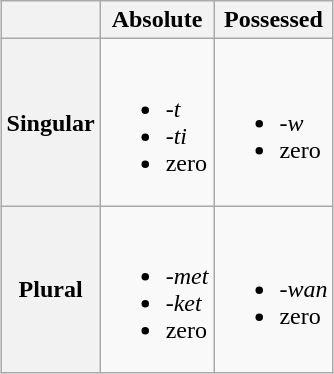<table class="wikitable" style="margin: 1em auto 1em auto">
<tr>
<th align="center"></th>
<th align="center">Absolute</th>
<th align="center">Possessed</th>
</tr>
<tr>
<th>Singular</th>
<td><br><ul><li><em>-t</em></li><li><em>-ti</em></li><li>zero</li></ul></td>
<td><br><ul><li><em>-w</em></li><li>zero</li></ul></td>
</tr>
<tr>
<th>Plural</th>
<td><br><ul><li><em>-met</em></li><li><em>-ket</em></li><li>zero</li></ul></td>
<td><br><ul><li><em>-wan</em></li><li>zero</li></ul></td>
</tr>
</table>
